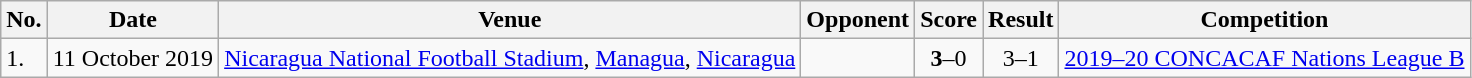<table class="wikitable">
<tr>
<th>No.</th>
<th>Date</th>
<th>Venue</th>
<th>Opponent</th>
<th>Score</th>
<th>Result</th>
<th>Competition</th>
</tr>
<tr>
<td>1.</td>
<td>11 October 2019</td>
<td><a href='#'>Nicaragua National Football Stadium</a>, <a href='#'>Managua</a>, <a href='#'>Nicaragua</a></td>
<td></td>
<td align=center><strong>3</strong>–0</td>
<td align=center>3–1</td>
<td><a href='#'>2019–20 CONCACAF Nations League B</a></td>
</tr>
</table>
